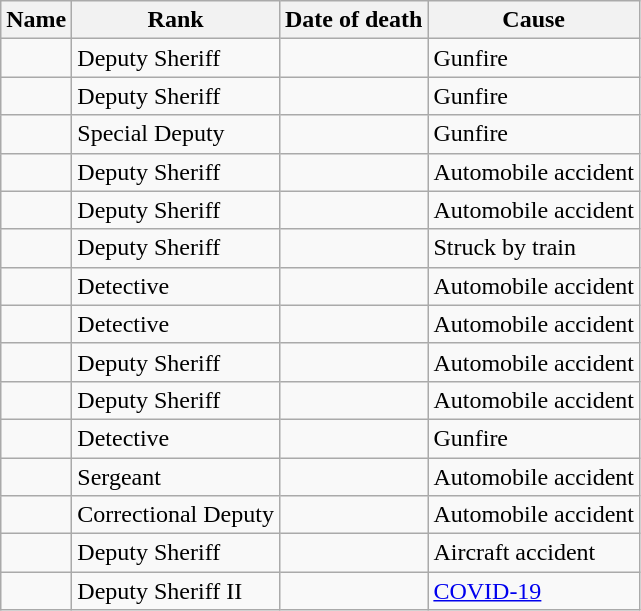<table class="wikitable sortable">
<tr>
<th>Name</th>
<th>Rank</th>
<th>Date of death</th>
<th>Cause</th>
</tr>
<tr>
<td></td>
<td>Deputy Sheriff</td>
<td></td>
<td>Gunfire</td>
</tr>
<tr>
<td></td>
<td>Deputy Sheriff</td>
<td></td>
<td>Gunfire</td>
</tr>
<tr>
<td></td>
<td>Special Deputy</td>
<td></td>
<td>Gunfire</td>
</tr>
<tr>
<td></td>
<td>Deputy Sheriff</td>
<td></td>
<td>Automobile accident</td>
</tr>
<tr>
<td></td>
<td>Deputy Sheriff</td>
<td></td>
<td>Automobile accident</td>
</tr>
<tr>
<td></td>
<td>Deputy Sheriff</td>
<td></td>
<td>Struck by train</td>
</tr>
<tr>
<td></td>
<td>Detective</td>
<td></td>
<td>Automobile accident</td>
</tr>
<tr>
<td></td>
<td>Detective</td>
<td></td>
<td>Automobile accident</td>
</tr>
<tr>
<td></td>
<td>Deputy Sheriff</td>
<td></td>
<td>Automobile accident</td>
</tr>
<tr>
<td></td>
<td>Deputy Sheriff</td>
<td></td>
<td>Automobile accident</td>
</tr>
<tr>
<td></td>
<td>Detective</td>
<td></td>
<td>Gunfire</td>
</tr>
<tr>
<td></td>
<td>Sergeant</td>
<td></td>
<td>Automobile accident</td>
</tr>
<tr>
<td></td>
<td>Correctional Deputy</td>
<td></td>
<td>Automobile accident</td>
</tr>
<tr>
<td></td>
<td>Deputy Sheriff</td>
<td></td>
<td>Aircraft accident</td>
</tr>
<tr>
<td></td>
<td>Deputy Sheriff II</td>
<td></td>
<td><a href='#'>COVID-19</a></td>
</tr>
</table>
